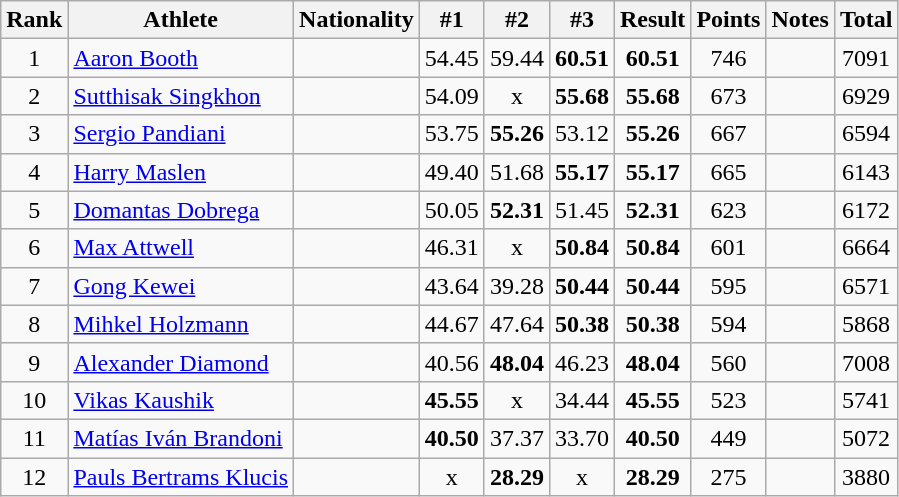<table class="wikitable sortable" style="text-align:center">
<tr>
<th>Rank</th>
<th>Athlete</th>
<th>Nationality</th>
<th>#1</th>
<th>#2</th>
<th>#3</th>
<th>Result</th>
<th>Points</th>
<th>Notes</th>
<th>Total</th>
</tr>
<tr>
<td>1</td>
<td align=left><a href='#'>Aaron Booth</a></td>
<td align=left></td>
<td>54.45</td>
<td>59.44</td>
<td><strong>60.51</strong></td>
<td><strong>60.51</strong></td>
<td>746</td>
<td></td>
<td>7091</td>
</tr>
<tr>
<td>2</td>
<td align=left><a href='#'>Sutthisak Singkhon</a></td>
<td align=left></td>
<td>54.09</td>
<td>x</td>
<td><strong>55.68</strong></td>
<td><strong>55.68</strong></td>
<td>673</td>
<td></td>
<td>6929</td>
</tr>
<tr>
<td>3</td>
<td align=left><a href='#'>Sergio Pandiani</a></td>
<td align=left></td>
<td>53.75</td>
<td><strong>55.26</strong></td>
<td>53.12</td>
<td><strong>55.26</strong></td>
<td>667</td>
<td></td>
<td>6594</td>
</tr>
<tr>
<td>4</td>
<td align=left><a href='#'>Harry Maslen</a></td>
<td align=left></td>
<td>49.40</td>
<td>51.68</td>
<td><strong>55.17</strong></td>
<td><strong>55.17</strong></td>
<td>665</td>
<td></td>
<td>6143</td>
</tr>
<tr>
<td>5</td>
<td align=left><a href='#'>Domantas Dobrega</a></td>
<td align=left></td>
<td>50.05</td>
<td><strong>52.31</strong></td>
<td>51.45</td>
<td><strong>52.31</strong></td>
<td>623</td>
<td></td>
<td>6172</td>
</tr>
<tr>
<td>6</td>
<td align=left><a href='#'>Max Attwell</a></td>
<td align=left></td>
<td>46.31</td>
<td>x</td>
<td><strong>50.84</strong></td>
<td><strong>50.84</strong></td>
<td>601</td>
<td></td>
<td>6664</td>
</tr>
<tr>
<td>7</td>
<td align=left><a href='#'>Gong Kewei</a></td>
<td align=left></td>
<td>43.64</td>
<td>39.28</td>
<td><strong>50.44</strong></td>
<td><strong>50.44</strong></td>
<td>595</td>
<td></td>
<td>6571</td>
</tr>
<tr>
<td>8</td>
<td align=left><a href='#'>Mihkel Holzmann</a></td>
<td align=left></td>
<td>44.67</td>
<td>47.64</td>
<td><strong>50.38</strong></td>
<td><strong>50.38</strong></td>
<td>594</td>
<td></td>
<td>5868</td>
</tr>
<tr>
<td>9</td>
<td align=left><a href='#'>Alexander Diamond</a></td>
<td align=left></td>
<td>40.56</td>
<td><strong>48.04</strong></td>
<td>46.23</td>
<td><strong>48.04</strong></td>
<td>560</td>
<td></td>
<td>7008</td>
</tr>
<tr>
<td>10</td>
<td align=left><a href='#'>Vikas Kaushik</a></td>
<td align=left></td>
<td><strong>45.55</strong></td>
<td>x</td>
<td>34.44</td>
<td><strong>45.55</strong></td>
<td>523</td>
<td></td>
<td>5741</td>
</tr>
<tr>
<td>11</td>
<td align=left><a href='#'>Matías Iván Brandoni</a></td>
<td align=left></td>
<td><strong>40.50</strong></td>
<td>37.37</td>
<td>33.70</td>
<td><strong>40.50</strong></td>
<td>449</td>
<td></td>
<td>5072</td>
</tr>
<tr>
<td>12</td>
<td align=left><a href='#'>Pauls Bertrams Klucis</a></td>
<td align=left></td>
<td>x</td>
<td><strong>28.29</strong></td>
<td>x</td>
<td><strong>28.29</strong></td>
<td>275</td>
<td></td>
<td>3880</td>
</tr>
</table>
